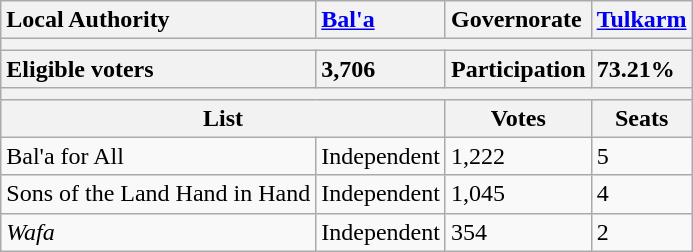<table class="wikitable">
<tr>
<th style="text-align:left;">Local Authority</th>
<th style="text-align:left;"><a href='#'>Bal'a</a></th>
<th style="text-align:left;">Governorate</th>
<th style="text-align:left;"><a href='#'>Tulkarm</a></th>
</tr>
<tr>
<th colspan=4></th>
</tr>
<tr>
<th style="text-align:left;">Eligible voters</th>
<th style="text-align:left;">3,706</th>
<th style="text-align:left;">Participation</th>
<th style="text-align:left;">73.21%</th>
</tr>
<tr>
<th colspan=4></th>
</tr>
<tr>
<th colspan=2>List</th>
<th>Votes</th>
<th>Seats</th>
</tr>
<tr>
<td>Bal'a for All</td>
<td>Independent</td>
<td>1,222</td>
<td>5</td>
</tr>
<tr>
<td>Sons of the Land Hand in Hand</td>
<td>Independent</td>
<td>1,045</td>
<td>4</td>
</tr>
<tr>
<td><em>Wafa</em></td>
<td>Independent</td>
<td>354</td>
<td>2</td>
</tr>
</table>
